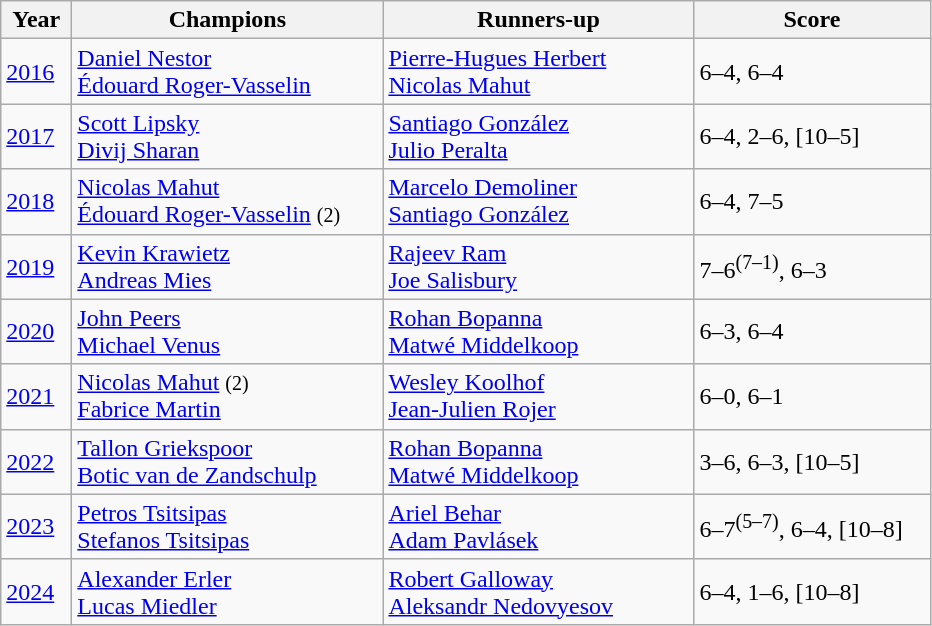<table class="wikitable">
<tr>
<th style="width:40px">Year</th>
<th style="width:200px">Champions</th>
<th style="width:200px">Runners-up</th>
<th style="width:150px" class="unsortable">Score</th>
</tr>
<tr>
<td><a href='#'>2016</a></td>
<td> <a href='#'>Daniel Nestor</a> <br>  <a href='#'>Édouard Roger-Vasselin</a></td>
<td> <a href='#'>Pierre-Hugues Herbert</a> <br>  <a href='#'>Nicolas Mahut</a></td>
<td>6–4, 6–4</td>
</tr>
<tr>
<td><a href='#'>2017</a></td>
<td> <a href='#'>Scott Lipsky</a><br> <a href='#'>Divij Sharan</a></td>
<td> <a href='#'>Santiago González</a><br> <a href='#'>Julio Peralta</a></td>
<td>6–4, 2–6, [10–5]</td>
</tr>
<tr>
<td><a href='#'>2018</a></td>
<td> <a href='#'>Nicolas Mahut</a><br> <a href='#'>Édouard Roger-Vasselin</a> <small>(2)</small></td>
<td> <a href='#'>Marcelo Demoliner</a><br> <a href='#'>Santiago González</a></td>
<td>6–4, 7–5</td>
</tr>
<tr>
<td><a href='#'>2019</a></td>
<td> <a href='#'>Kevin Krawietz</a><br>  <a href='#'>Andreas Mies</a></td>
<td> <a href='#'>Rajeev Ram</a> <br>  <a href='#'>Joe Salisbury</a></td>
<td>7–6<sup>(7–1)</sup>, 6–3</td>
</tr>
<tr>
<td><a href='#'>2020</a></td>
<td> <a href='#'>John Peers</a><br>  <a href='#'>Michael Venus</a></td>
<td> <a href='#'>Rohan Bopanna</a> <br>  <a href='#'>Matwé Middelkoop</a></td>
<td>6–3, 6–4</td>
</tr>
<tr>
<td><a href='#'>2021</a></td>
<td> <a href='#'>Nicolas Mahut</a> <small>(2)</small><br> <a href='#'>Fabrice Martin</a></td>
<td> <a href='#'>Wesley Koolhof</a><br> <a href='#'>Jean-Julien Rojer</a></td>
<td>6–0, 6–1</td>
</tr>
<tr>
<td><a href='#'>2022</a></td>
<td> <a href='#'>Tallon Griekspoor</a> <br>  <a href='#'>Botic van de Zandschulp</a></td>
<td> <a href='#'>Rohan Bopanna</a> <br> <a href='#'>Matwé Middelkoop</a></td>
<td>3–6, 6–3, [10–5]</td>
</tr>
<tr>
<td><a href='#'>2023</a></td>
<td> <a href='#'>Petros Tsitsipas</a> <br>  <a href='#'>Stefanos Tsitsipas</a></td>
<td> <a href='#'>Ariel Behar</a> <br> <a href='#'>Adam Pavlásek</a></td>
<td>6–7<sup>(5–7)</sup>, 6–4, [10–8]</td>
</tr>
<tr>
<td><a href='#'>2024</a></td>
<td> <a href='#'>Alexander Erler</a> <br>  <a href='#'>Lucas Miedler</a></td>
<td> <a href='#'>Robert Galloway</a> <br> <a href='#'>Aleksandr Nedovyesov</a></td>
<td>6–4, 1–6, [10–8]</td>
</tr>
</table>
